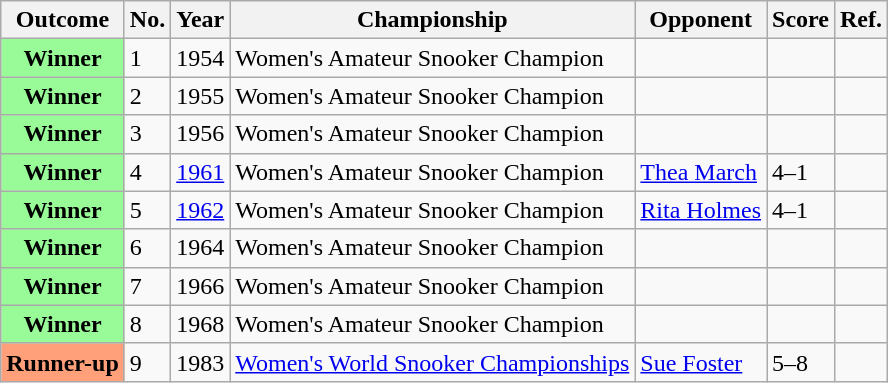<table class="wikitable">
<tr>
<th>Outcome</th>
<th>No.</th>
<th>Year</th>
<th>Championship</th>
<th>Opponent</th>
<th>Score</th>
<th>Ref.</th>
</tr>
<tr>
<th scope="row" style="background:#98FB98">Winner</th>
<td>1</td>
<td>1954</td>
<td>Women's Amateur Snooker Champion</td>
<td></td>
<td></td>
<td></td>
</tr>
<tr>
<th scope="row" style="background:#98FB98">Winner</th>
<td>2</td>
<td>1955</td>
<td>Women's Amateur Snooker Champion</td>
<td></td>
<td></td>
<td></td>
</tr>
<tr>
<th scope="row" style="background:#98FB98">Winner</th>
<td>3</td>
<td>1956</td>
<td>Women's Amateur Snooker Champion</td>
<td></td>
<td></td>
<td></td>
</tr>
<tr>
<th scope="row" style="background:#98FB98">Winner</th>
<td>4</td>
<td><a href='#'>1961</a></td>
<td>Women's Amateur Snooker Champion</td>
<td><a href='#'>Thea March</a></td>
<td>4–1</td>
<td></td>
</tr>
<tr>
<th scope="row" style="background:#98FB98">Winner</th>
<td>5</td>
<td><a href='#'>1962</a></td>
<td>Women's Amateur Snooker Champion</td>
<td><a href='#'>Rita Holmes</a></td>
<td>4–1</td>
<td></td>
</tr>
<tr>
<th scope="row" style="background:#98FB98">Winner</th>
<td>6</td>
<td>1964</td>
<td>Women's Amateur Snooker Champion</td>
<td></td>
<td></td>
<td></td>
</tr>
<tr>
<th scope="row" style="background:#98FB98">Winner</th>
<td>7</td>
<td>1966</td>
<td>Women's Amateur Snooker Champion</td>
<td></td>
<td></td>
<td></td>
</tr>
<tr>
<th scope="row" style="background:#98FB98">Winner</th>
<td>8</td>
<td>1968</td>
<td>Women's Amateur Snooker Champion</td>
<td></td>
<td></td>
<td></td>
</tr>
<tr>
<th scope="row" style="background:#ffa07a;">Runner-up</th>
<td>9</td>
<td>1983</td>
<td><a href='#'>Women's World Snooker Championships</a></td>
<td><a href='#'>Sue Foster</a></td>
<td>5–8</td>
<td></td>
</tr>
</table>
